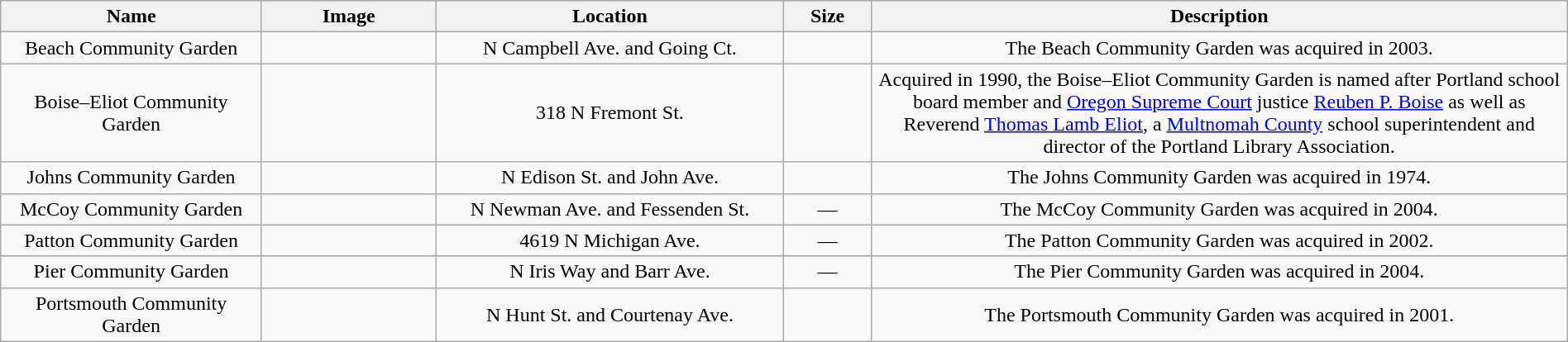<table class="wikitable sortable" style="text-align:center; width:100%">
<tr>
<th width=15%>Name</th>
<th width=10% class = "unsortable">Image</th>
<th width=20%>Location</th>
<th width=5%>Size</th>
<th width=40% class = "unsortable">Description</th>
</tr>
<tr>
<td>Beach Community Garden</td>
<td></td>
<td>N Campbell Ave. and Going Ct.</td>
<td></td>
<td>The Beach Community Garden was acquired in 2003.</td>
</tr>
<tr>
<td>Boise–Eliot Community Garden</td>
<td></td>
<td>318 N Fremont St.</td>
<td></td>
<td>Acquired in 1990, the Boise–Eliot Community Garden is named after Portland school board member and <a href='#'>Oregon Supreme Court</a> justice <a href='#'>Reuben P. Boise</a> as well as Reverend <a href='#'>Thomas Lamb Eliot</a>, a <a href='#'>Multnomah County</a> school superintendent and director of the Portland Library Association.</td>
</tr>
<tr>
<td>Johns Community Garden</td>
<td></td>
<td>N Edison St. and John Ave.</td>
<td></td>
<td>The Johns Community Garden was acquired in 1974.</td>
</tr>
<tr>
<td>McCoy Community Garden</td>
<td></td>
<td>N Newman Ave. and Fessenden St.</td>
<td>—</td>
<td>The McCoy Community Garden was acquired in 2004.</td>
</tr>
<tr>
<td>Patton Community Garden</td>
<td></td>
<td>4619 N Michigan Ave.</td>
<td>—</td>
<td>The Patton Community Garden was acquired in 2002.</td>
</tr>
<tr>
</tr>
<tr>
<td>Pier Community Garden</td>
<td></td>
<td>N Iris Way and Barr Ave.</td>
<td>—</td>
<td>The Pier Community Garden was acquired in 2004.</td>
</tr>
<tr>
<td>Portsmouth Community Garden</td>
<td></td>
<td>N Hunt St. and Courtenay Ave.</td>
<td></td>
<td>The Portsmouth Community Garden was acquired in 2001.</td>
</tr>
</table>
